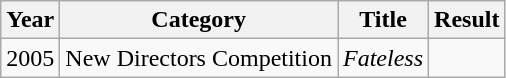<table class="wikitable">
<tr>
<th>Year</th>
<th>Category</th>
<th>Title</th>
<th>Result</th>
</tr>
<tr>
<td>2005</td>
<td>New Directors Competition</td>
<td><em>Fateless</em></td>
<td></td>
</tr>
</table>
